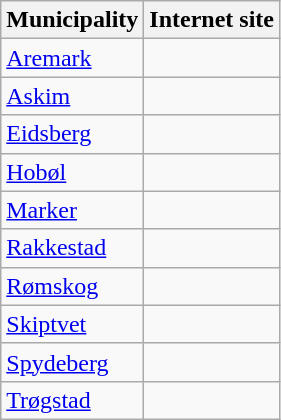<table class="wikitable" border="1">
<tr>
<th>Municipality</th>
<th>Internet site</th>
</tr>
<tr>
<td><a href='#'>Aremark</a></td>
<td></td>
</tr>
<tr>
<td><a href='#'>Askim</a></td>
<td></td>
</tr>
<tr>
<td><a href='#'>Eidsberg</a></td>
<td></td>
</tr>
<tr>
<td><a href='#'>Hobøl</a></td>
<td></td>
</tr>
<tr>
<td><a href='#'>Marker</a></td>
<td></td>
</tr>
<tr>
<td><a href='#'>Rakkestad</a></td>
<td></td>
</tr>
<tr>
<td><a href='#'>Rømskog</a></td>
<td></td>
</tr>
<tr>
<td><a href='#'>Skiptvet</a></td>
<td> </td>
</tr>
<tr>
<td><a href='#'>Spydeberg</a></td>
<td></td>
</tr>
<tr>
<td><a href='#'>Trøgstad</a></td>
<td></td>
</tr>
</table>
